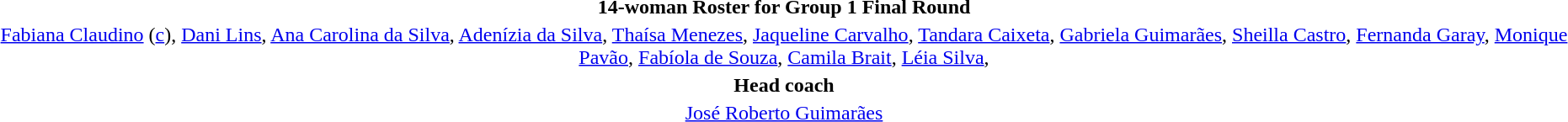<table style="text-align: center; margin-top: 2em; margin-left: auto; margin-right: auto">
<tr>
<td><strong>14-woman Roster for Group 1 Final Round</strong></td>
</tr>
<tr>
<td><a href='#'>Fabiana Claudino</a> (<a href='#'>c</a>), <a href='#'>Dani Lins</a>, <a href='#'>Ana Carolina da Silva</a>, <a href='#'>Adenízia da Silva</a>, <a href='#'>Thaísa Menezes</a>, <a href='#'>Jaqueline Carvalho</a>, <a href='#'>Tandara Caixeta</a>, <a href='#'>Gabriela Guimarães</a>, <a href='#'>Sheilla Castro</a>, <a href='#'>Fernanda Garay</a>, <a href='#'>Monique Pavão</a>, <a href='#'>Fabíola de Souza</a>, <a href='#'>Camila Brait</a>, <a href='#'>Léia Silva</a>,</td>
</tr>
<tr>
<td><strong>Head coach</strong></td>
</tr>
<tr>
<td><a href='#'>José Roberto Guimarães</a></td>
</tr>
</table>
